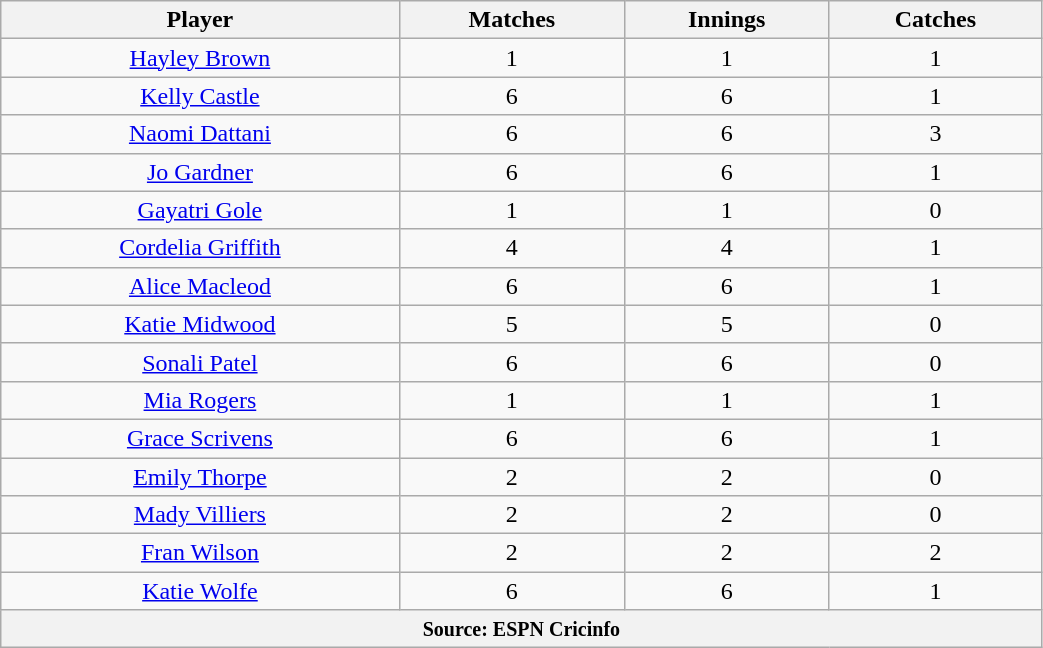<table class="wikitable" style="text-align:center; width:55%;">
<tr>
<th>Player</th>
<th>Matches</th>
<th>Innings</th>
<th>Catches</th>
</tr>
<tr>
<td><a href='#'>Hayley Brown</a></td>
<td>1</td>
<td>1</td>
<td>1</td>
</tr>
<tr>
<td><a href='#'>Kelly Castle</a></td>
<td>6</td>
<td>6</td>
<td>1</td>
</tr>
<tr>
<td><a href='#'>Naomi Dattani</a></td>
<td>6</td>
<td>6</td>
<td>3</td>
</tr>
<tr>
<td><a href='#'>Jo Gardner</a></td>
<td>6</td>
<td>6</td>
<td>1</td>
</tr>
<tr>
<td><a href='#'>Gayatri Gole</a></td>
<td>1</td>
<td>1</td>
<td>0</td>
</tr>
<tr>
<td><a href='#'>Cordelia Griffith</a></td>
<td>4</td>
<td>4</td>
<td>1</td>
</tr>
<tr>
<td><a href='#'>Alice Macleod</a></td>
<td>6</td>
<td>6</td>
<td>1</td>
</tr>
<tr>
<td><a href='#'>Katie Midwood</a></td>
<td>5</td>
<td>5</td>
<td>0</td>
</tr>
<tr>
<td><a href='#'>Sonali Patel</a></td>
<td>6</td>
<td>6</td>
<td>0</td>
</tr>
<tr>
<td><a href='#'>Mia Rogers</a></td>
<td>1</td>
<td>1</td>
<td>1</td>
</tr>
<tr>
<td><a href='#'>Grace Scrivens</a></td>
<td>6</td>
<td>6</td>
<td>1</td>
</tr>
<tr>
<td><a href='#'>Emily Thorpe</a></td>
<td>2</td>
<td>2</td>
<td>0</td>
</tr>
<tr>
<td><a href='#'>Mady Villiers</a></td>
<td>2</td>
<td>2</td>
<td>0</td>
</tr>
<tr>
<td><a href='#'>Fran Wilson</a></td>
<td>2</td>
<td>2</td>
<td>2</td>
</tr>
<tr>
<td><a href='#'>Katie Wolfe</a></td>
<td>6</td>
<td>6</td>
<td>1</td>
</tr>
<tr>
<th colspan="4"><small>Source: ESPN Cricinfo </small></th>
</tr>
</table>
